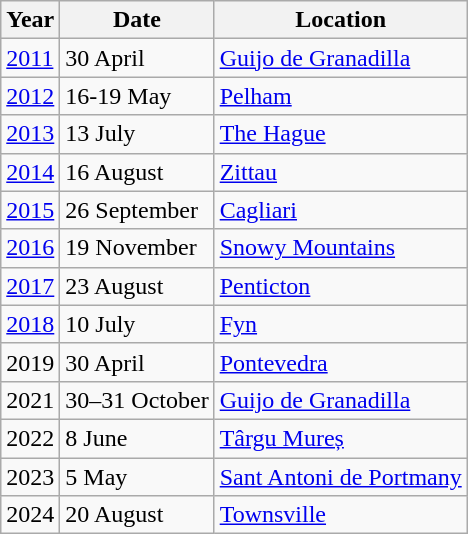<table class="wikitable">
<tr>
<th scope="col">Year</th>
<th scope="col">Date</th>
<th scope="col">Location</th>
</tr>
<tr>
<td><a href='#'>2011</a></td>
<td>30 April</td>
<td> <a href='#'>Guijo de Granadilla</a></td>
</tr>
<tr>
<td><a href='#'>2012</a></td>
<td>16-19 May</td>
<td> <a href='#'>Pelham</a></td>
</tr>
<tr>
<td><a href='#'>2013</a></td>
<td>13 July</td>
<td> <a href='#'>The Hague</a></td>
</tr>
<tr>
<td><a href='#'>2014</a></td>
<td>16 August</td>
<td> <a href='#'>Zittau</a></td>
</tr>
<tr>
<td><a href='#'>2015</a></td>
<td>26 September</td>
<td> <a href='#'>Cagliari</a></td>
</tr>
<tr>
<td><a href='#'>2016</a></td>
<td>19 November</td>
<td> <a href='#'>Snowy Mountains</a></td>
</tr>
<tr>
<td><a href='#'>2017</a></td>
<td>23 August</td>
<td> <a href='#'>Penticton</a></td>
</tr>
<tr>
<td><a href='#'>2018</a></td>
<td>10 July</td>
<td> <a href='#'>Fyn</a></td>
</tr>
<tr>
<td>2019</td>
<td>30 April</td>
<td> <a href='#'>Pontevedra</a></td>
</tr>
<tr>
<td>2021</td>
<td>30–31 October</td>
<td> <a href='#'>Guijo de Granadilla</a></td>
</tr>
<tr>
<td>2022</td>
<td>8 June</td>
<td> <a href='#'>Târgu Mureș</a></td>
</tr>
<tr>
<td>2023</td>
<td>5 May</td>
<td> <a href='#'>Sant Antoni de Portmany</a></td>
</tr>
<tr>
<td>2024</td>
<td>20 August</td>
<td> <a href='#'>Townsville</a></td>
</tr>
</table>
